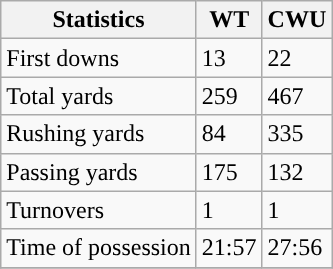<table class="wikitable" style="float: left;">
<tr>
<th>Statistics</th>
<th>WT</th>
<th>CWU</th>
</tr>
<tr>
<td>First downs</td>
<td>13</td>
<td>22</td>
</tr>
<tr>
<td>Total yards</td>
<td>259</td>
<td>467</td>
</tr>
<tr>
<td>Rushing yards</td>
<td>84</td>
<td>335</td>
</tr>
<tr>
<td>Passing yards</td>
<td>175</td>
<td>132</td>
</tr>
<tr>
<td>Turnovers</td>
<td>1</td>
<td>1</td>
</tr>
<tr>
<td>Time of possession</td>
<td>21:57</td>
<td>27:56</td>
</tr>
<tr>
</tr>
</table>
